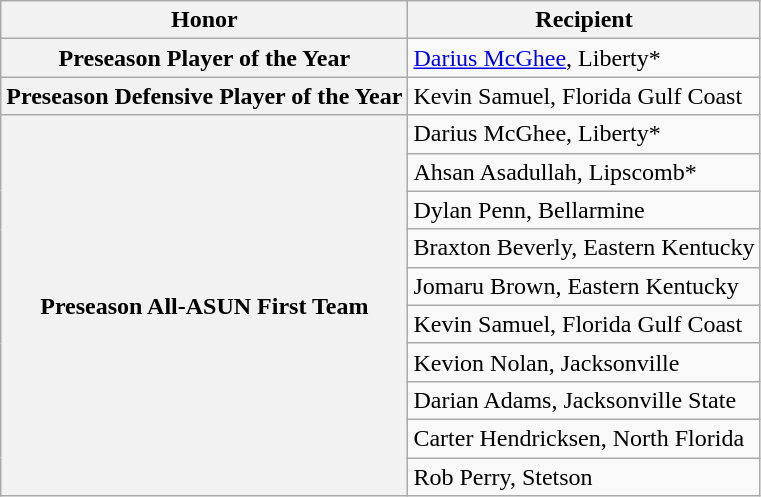<table class="wikitable">
<tr>
<th>Honor</th>
<th>Recipient</th>
</tr>
<tr>
<th>Preseason Player of the Year</th>
<td><a href='#'>Darius McGhee</a>, Liberty*</td>
</tr>
<tr>
<th><strong>Preseason Defensive Player of the Year</strong></th>
<td>Kevin Samuel, Florida Gulf Coast</td>
</tr>
<tr>
<th rowspan="10">Preseason All-ASUN First Team</th>
<td>Darius McGhee, Liberty*</td>
</tr>
<tr>
<td>Ahsan Asadullah, Lipscomb*</td>
</tr>
<tr>
<td>Dylan Penn, Bellarmine</td>
</tr>
<tr>
<td>Braxton Beverly, Eastern Kentucky</td>
</tr>
<tr>
<td>Jomaru Brown, Eastern Kentucky</td>
</tr>
<tr>
<td>Kevin Samuel, Florida Gulf Coast</td>
</tr>
<tr>
<td>Kevion Nolan, Jacksonville</td>
</tr>
<tr>
<td>Darian Adams, Jacksonville State</td>
</tr>
<tr>
<td>Carter Hendricksen, North Florida</td>
</tr>
<tr>
<td>Rob Perry, Stetson</td>
</tr>
</table>
